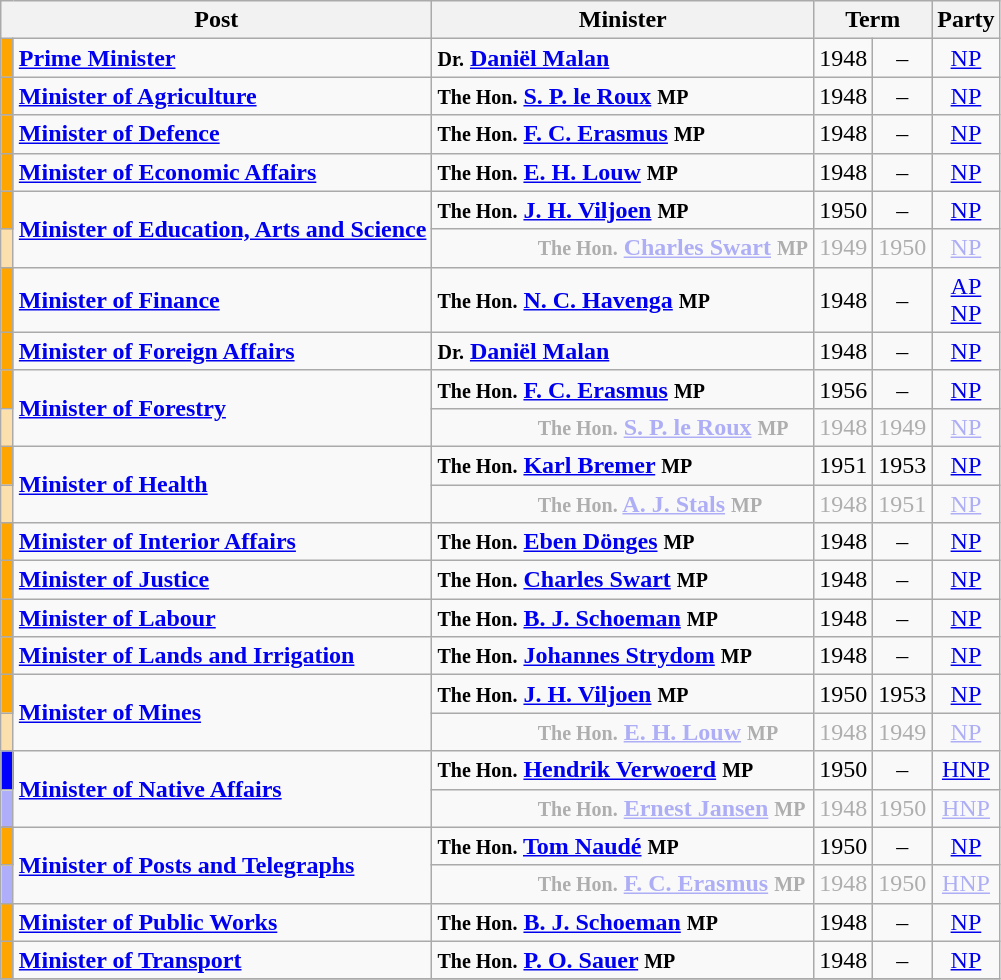<table class="wikitable">
<tr>
<th colspan=2>Post</th>
<th>Minister</th>
<th colspan=2>Term</th>
<th>Party</th>
</tr>
<tr>
<td style="width:1px;; background: Orange;"></td>
<td><strong><a href='#'>Prime Minister</a></strong></td>
<td> <strong><small>Dr.</small> <a href='#'>Daniël Malan</a></strong></td>
<td>1948</td>
<td align="center">–</td>
<td align="center"><a href='#'>NP</a></td>
</tr>
<tr>
<td style="width:1px;; background: Orange;"></td>
<td><strong><a href='#'>Minister of Agriculture</a></strong></td>
<td> <strong><small>The Hon.</small> <a href='#'>S. P. le Roux</a> <small>MP</small></strong></td>
<td>1948</td>
<td align="center">–</td>
<td align="center"><a href='#'>NP</a></td>
</tr>
<tr>
<td style="width:1px;; background: Orange;"></td>
<td><strong><a href='#'>Minister of Defence</a></strong></td>
<td> <strong><small>The Hon.</small> <a href='#'>F. C. Erasmus</a> <small>MP</small></strong></td>
<td>1948</td>
<td align="center">–</td>
<td align="center"><a href='#'>NP</a></td>
</tr>
<tr>
<td style="width:1px;; background: Orange;"></td>
<td><strong><a href='#'>Minister of Economic Affairs</a></strong></td>
<td> <strong><small>The Hon.</small> <a href='#'>E. H. Louw</a> <small>MP</small></strong></td>
<td>1948</td>
<td align="center">–</td>
<td align="center"><a href='#'>NP</a></td>
</tr>
<tr>
<td style="width:1px;; background: Orange;"></td>
<td rowspan=2><strong><a href='#'>Minister of Education, Arts and Science</a></strong></td>
<td> <strong><small>The Hon.</small> <a href='#'>J. H. Viljoen</a> <small>MP</small></strong></td>
<td>1950</td>
<td align="center">–</td>
<td align="center"><a href='#'>NP</a></td>
</tr>
<tr style="opacity:.3;">
<td style="width:1px; background:Orange;"></td>
<td style="padding-left:70px"><strong><small>The Hon.</small> <a href='#'>Charles Swart</a> <small>MP</small></strong></td>
<td>1949</td>
<td>1950</td>
<td align="center"><a href='#'>NP</a></td>
</tr>
<tr>
<td style="width:1px;; background: Orange;"></td>
<td><strong><a href='#'>Minister of Finance</a></strong></td>
<td> <strong><small>The Hon.</small> <a href='#'>N. C. Havenga</a> <small>MP</small></strong></td>
<td>1948</td>
<td align="center">–</td>
<td align="center"><a href='#'>AP</a><br> <a href='#'>NP</a></td>
</tr>
<tr>
<td style="width:1px;; background: Orange;"></td>
<td><strong><a href='#'>Minister of Foreign Affairs</a></strong></td>
<td> <strong><small>Dr.</small> <a href='#'>Daniël Malan</a></strong></td>
<td>1948</td>
<td align="center">–</td>
<td align="center"><a href='#'>NP</a></td>
</tr>
<tr>
<td style="width:1px;; background: Orange;"></td>
<td rowspan=2><strong><a href='#'>Minister of Forestry</a></strong></td>
<td> <strong><small>The Hon.</small> <a href='#'>F. C. Erasmus</a> <small>MP</small></strong></td>
<td>1956</td>
<td align="center">–</td>
<td align="center"><a href='#'>NP</a></td>
</tr>
<tr style="opacity:.3;">
<td style="width:1px; background:Orange;"></td>
<td style="padding-left:70px"><strong><small>The Hon.</small> <a href='#'>S. P. le Roux</a> <small>MP</small></strong></td>
<td>1948</td>
<td>1949</td>
<td align="center"><a href='#'>NP</a></td>
</tr>
<tr>
<td style="width:1px;; background:Orange"></td>
<td rowspan=2><strong><a href='#'>Minister of Health</a></strong></td>
<td> <strong><small>The Hon.</small> <a href='#'>Karl Bremer</a> <small>MP</small></strong></td>
<td>1951</td>
<td>1953</td>
<td align="center"><a href='#'>NP</a></td>
</tr>
<tr style="opacity:.3;">
<td style="width:1px; background:Orange;"></td>
<td style="padding-left:70px"><strong><small>The Hon.</small> <a href='#'>A. J. Stals</a> <small>MP</small></strong></td>
<td>1948</td>
<td>1951</td>
<td align="center"><a href='#'>NP</a></td>
</tr>
<tr>
<td style="width:1px;; background: Orange;"></td>
<td><strong><a href='#'>Minister of Interior Affairs</a></strong></td>
<td> <strong><small>The Hon.</small> <a href='#'>Eben Dönges</a> <small>MP</small></strong></td>
<td>1948</td>
<td align="center">–</td>
<td align="center"><a href='#'>NP</a></td>
</tr>
<tr>
<td style="width:1px;; background: Orange;"></td>
<td><strong><a href='#'>Minister of Justice</a></strong></td>
<td> <strong><small>The Hon.</small> <a href='#'>Charles Swart</a> <small>MP</small></strong></td>
<td>1948</td>
<td align="center">–</td>
<td align="center"><a href='#'>NP</a></td>
</tr>
<tr>
<td style="width:1px;; background: Orange;"></td>
<td><strong><a href='#'>Minister of Labour</a></strong></td>
<td> <strong><small>The Hon.</small> <a href='#'>B. J. Schoeman</a> <small>MP</small></strong></td>
<td>1948</td>
<td align="center">–</td>
<td align="center"><a href='#'>NP</a></td>
</tr>
<tr>
<td style="width:1px;; background: Orange;"></td>
<td><strong><a href='#'>Minister of Lands and Irrigation</a></strong></td>
<td> <strong><small>The Hon.</small> <a href='#'>Johannes Strydom</a> <small>MP</small></strong></td>
<td>1948</td>
<td align="center">–</td>
<td align="center"><a href='#'>NP</a></td>
</tr>
<tr>
<td style="width:1px;; background: Orange;"></td>
<td rowspan=2><strong><a href='#'>Minister of Mines</a></strong></td>
<td> <strong><small>The Hon.</small> <a href='#'>J. H. Viljoen</a> <small>MP</small></strong></td>
<td>1950</td>
<td>1953</td>
<td align="center"><a href='#'>NP</a></td>
</tr>
<tr style="opacity:.3;">
<td style="width:1px; background: orange;"></td>
<td style="padding-left:70px"><strong><small>The Hon.</small> <a href='#'>E. H. Louw</a> <small>MP</small></strong></td>
<td>1948</td>
<td>1949</td>
<td align="center"><a href='#'>NP</a></td>
</tr>
<tr>
<td style="width:1px;; background: blue;"></td>
<td rowspan=2><strong><a href='#'>Minister of Native Affairs</a></strong></td>
<td> <strong><small>The Hon.</small> <a href='#'>Hendrik Verwoerd</a> <small>MP</small></strong></td>
<td>1950</td>
<td align="center">–</td>
<td align="center"><a href='#'>HNP</a></td>
</tr>
<tr style="opacity:.3;">
<td style="width:1px; background: Blue;"></td>
<td style="padding-left:70px"><strong><small>The Hon.</small> <a href='#'>Ernest Jansen</a> <small>MP</small></strong></td>
<td>1948</td>
<td>1950</td>
<td align="center"><a href='#'>HNP</a></td>
</tr>
<tr>
<td style="width:1px;; background: Orange;"></td>
<td rowspan=2><strong><a href='#'>Minister of Posts and Telegraphs</a></strong></td>
<td> <strong><small>The Hon.</small> <a href='#'>Tom Naudé</a> <small>MP</small></strong></td>
<td>1950</td>
<td align="center">–</td>
<td align="center"><a href='#'>NP</a></td>
</tr>
<tr style="opacity:.3;">
<td style="width:1px; background: Blue;"></td>
<td style="padding-left:70px"><strong><small>The Hon.</small> <a href='#'>F. C. Erasmus</a> <small>MP</small></strong></td>
<td>1948</td>
<td>1950</td>
<td align="center"><a href='#'>HNP</a></td>
</tr>
<tr>
<td style="width:1px;; background: Orange;"></td>
<td><strong><a href='#'>Minister of Public Works</a></strong></td>
<td> <strong><small>The Hon.</small> <a href='#'>B. J. Schoeman</a> <small>MP</small></strong></td>
<td>1948</td>
<td align="center">–</td>
<td align="center"><a href='#'>NP</a></td>
</tr>
<tr>
<td style="width:1px;; background: Orange;"></td>
<td><strong><a href='#'>Minister of Transport</a></strong></td>
<td> <strong><small>The Hon.</small> <a href='#'>P. O. Sauer</a> <small>MP</small></strong></td>
<td>1948</td>
<td align="center">–</td>
<td align="center"><a href='#'>NP</a></td>
</tr>
<tr>
</tr>
</table>
